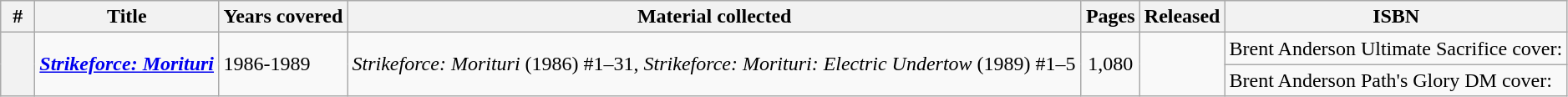<table class="wikitable sortable" width="99%">
<tr>
<th class="unsortable" width="20px">#</th>
<th>Title</th>
<th>Years covered</th>
<th class="unsortable">Material collected</th>
<th>Pages</th>
<th>Released</th>
<th class="unsortable">ISBN</th>
</tr>
<tr>
<th rowspan="2" style="background-color: light grey;"></th>
<td rowspan="2"><strong><em><a href='#'>Strikeforce: Morituri</a></em></strong></td>
<td rowspan="2">1986-1989</td>
<td rowspan="2"><em>Strikeforce: Morituri</em> (1986) #1–31, <em>Strikeforce: Morituri: Electric Undertow</em> (1989) #1–5</td>
<td rowspan="2" style="text-align: center;">1,080</td>
<td rowspan="2"></td>
<td>Brent Anderson Ultimate Sacrifice cover: </td>
</tr>
<tr>
<td>Brent Anderson Path's Glory DM cover: </td>
</tr>
</table>
